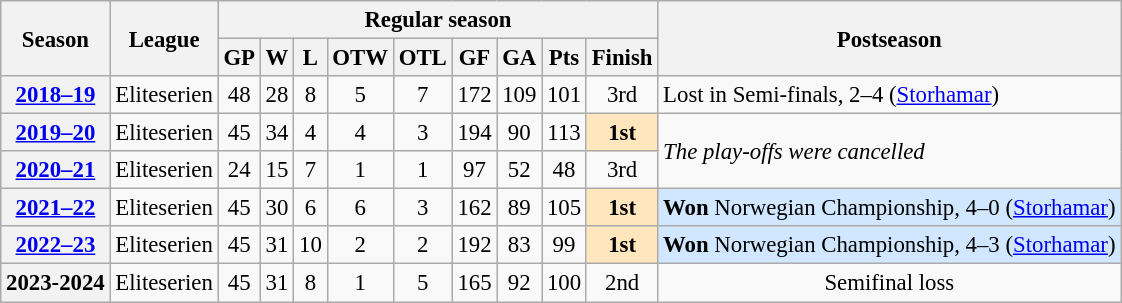<table class="wikitable" style="text-align: center; font-size: 95%">
<tr>
<th rowspan="2">Season</th>
<th rowspan="2">League</th>
<th colspan="9">Regular season</th>
<th rowspan="2">Postseason</th>
</tr>
<tr>
<th>GP</th>
<th>W</th>
<th>L</th>
<th>OTW</th>
<th>OTL</th>
<th>GF</th>
<th>GA</th>
<th>Pts</th>
<th>Finish</th>
</tr>
<tr>
<th><a href='#'>2018–19</a></th>
<td>Eliteserien</td>
<td>48</td>
<td>28</td>
<td>8</td>
<td>5</td>
<td>7</td>
<td>172</td>
<td>109</td>
<td>101</td>
<td>3rd</td>
<td align="left">Lost in Semi-finals, 2–4 (<a href='#'>Storhamar</a>)</td>
</tr>
<tr>
<th><a href='#'>2019–20</a></th>
<td>Eliteserien</td>
<td>45</td>
<td>34</td>
<td>4</td>
<td>4</td>
<td>3</td>
<td>194</td>
<td>90</td>
<td>113</td>
<td style="background: #FFE6BD"><strong>1st</strong></td>
<td rowspan="2" align="left"><em>The play-offs were cancelled</em></td>
</tr>
<tr>
<th><a href='#'>2020–21</a></th>
<td>Eliteserien</td>
<td>24</td>
<td>15</td>
<td>7</td>
<td>1</td>
<td>1</td>
<td>97</td>
<td>52</td>
<td>48</td>
<td>3rd</td>
</tr>
<tr>
<th><a href='#'>2021–22</a></th>
<td>Eliteserien</td>
<td>45</td>
<td>30</td>
<td>6</td>
<td>6</td>
<td>3</td>
<td>162</td>
<td>89</td>
<td>105</td>
<td style="background: #FFE6BD"><strong>1st</strong></td>
<td align="left" bgcolor="#D0E7FF"><strong>Won</strong> Norwegian Championship, 4–0 (<a href='#'>Storhamar</a>)</td>
</tr>
<tr>
<th><a href='#'>2022–23</a></th>
<td>Eliteserien</td>
<td>45</td>
<td>31</td>
<td>10</td>
<td>2</td>
<td>2</td>
<td>192</td>
<td>83</td>
<td>99</td>
<td style="background: #FFE6BD"><strong>1st</strong></td>
<td align="left" bgcolor="#D0E7FF"><strong>Won</strong> Norwegian Championship, 4–3 (<a href='#'>Storhamar</a>)</td>
</tr>
<tr>
<th>2023-2024</th>
<td>Eliteserien</td>
<td>45</td>
<td>31</td>
<td>8</td>
<td>1</td>
<td>5</td>
<td>165</td>
<td>92</td>
<td>100</td>
<td>2nd</td>
<td>Semifinal loss</td>
</tr>
</table>
